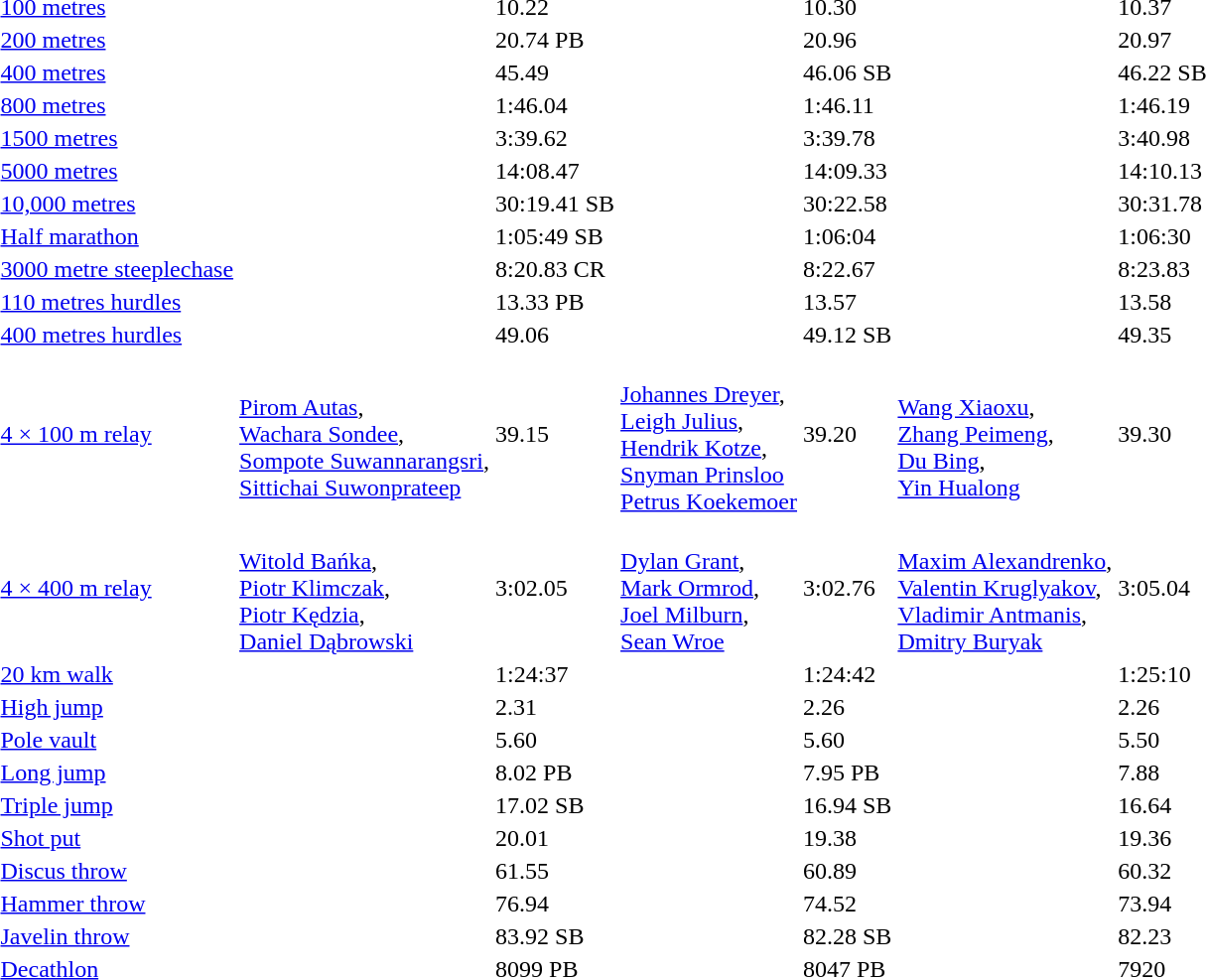<table>
<tr>
<td><a href='#'>100 metres</a><br></td>
<td></td>
<td>10.22</td>
<td></td>
<td>10.30</td>
<td></td>
<td>10.37</td>
</tr>
<tr>
<td><a href='#'>200 metres</a><br></td>
<td></td>
<td>20.74 PB</td>
<td></td>
<td>20.96</td>
<td></td>
<td>20.97</td>
</tr>
<tr>
<td><a href='#'>400 metres</a><br></td>
<td></td>
<td>45.49</td>
<td></td>
<td>46.06 SB</td>
<td></td>
<td>46.22 SB</td>
</tr>
<tr>
<td><a href='#'>800 metres</a><br></td>
<td></td>
<td>1:46.04</td>
<td></td>
<td>1:46.11</td>
<td></td>
<td>1:46.19</td>
</tr>
<tr>
<td><a href='#'>1500 metres</a><br></td>
<td></td>
<td>3:39.62</td>
<td></td>
<td>3:39.78</td>
<td></td>
<td>3:40.98</td>
</tr>
<tr>
<td><a href='#'>5000 metres</a><br></td>
<td></td>
<td>14:08.47</td>
<td></td>
<td>14:09.33</td>
<td></td>
<td>14:10.13</td>
</tr>
<tr>
<td><a href='#'>10,000 metres</a><br></td>
<td></td>
<td>30:19.41 SB</td>
<td></td>
<td>30:22.58</td>
<td></td>
<td>30:31.78</td>
</tr>
<tr>
<td><a href='#'>Half marathon</a><br></td>
<td></td>
<td>1:05:49 SB</td>
<td></td>
<td>1:06:04</td>
<td></td>
<td>1:06:30</td>
</tr>
<tr>
<td><a href='#'>3000 metre steeplechase</a><br></td>
<td></td>
<td>8:20.83 CR</td>
<td></td>
<td>8:22.67</td>
<td></td>
<td>8:23.83</td>
</tr>
<tr>
<td><a href='#'>110 metres hurdles</a><br></td>
<td></td>
<td>13.33 PB</td>
<td></td>
<td>13.57</td>
<td></td>
<td>13.58</td>
</tr>
<tr>
<td><a href='#'>400 metres hurdles</a><br></td>
<td></td>
<td>49.06</td>
<td></td>
<td>49.12 SB</td>
<td></td>
<td>49.35</td>
</tr>
<tr>
<td><a href='#'>4 × 100 m relay</a><br></td>
<td><br><a href='#'>Pirom Autas</a>,<br><a href='#'>Wachara Sondee</a>,<br><a href='#'>Sompote Suwannarangsri</a>,<br><a href='#'>Sittichai Suwonprateep</a></td>
<td>39.15</td>
<td><br><a href='#'>Johannes Dreyer</a>,<br><a href='#'>Leigh Julius</a>,<br><a href='#'>Hendrik Kotze</a>,<br><a href='#'>Snyman Prinsloo</a><br><a href='#'>Petrus Koekemoer</a></td>
<td>39.20</td>
<td><br><a href='#'>Wang Xiaoxu</a>,<br><a href='#'>Zhang Peimeng</a>,<br><a href='#'>Du Bing</a>,<br><a href='#'>Yin Hualong</a></td>
<td>39.30</td>
</tr>
<tr>
<td><a href='#'>4 × 400 m relay</a><br></td>
<td><br><a href='#'>Witold Bańka</a>,<br><a href='#'>Piotr Klimczak</a>,<br><a href='#'>Piotr Kędzia</a>,<br><a href='#'>Daniel Dąbrowski</a></td>
<td>3:02.05</td>
<td><br><a href='#'>Dylan Grant</a>,<br><a href='#'>Mark Ormrod</a>,<br><a href='#'>Joel Milburn</a>,<br><a href='#'>Sean Wroe</a></td>
<td>3:02.76</td>
<td><br><a href='#'>Maxim Alexandrenko</a>,<br><a href='#'>Valentin Kruglyakov</a>,<br><a href='#'>Vladimir Antmanis</a>,<br><a href='#'>Dmitry Buryak</a></td>
<td>3:05.04</td>
</tr>
<tr>
<td><a href='#'>20 km walk</a><br></td>
<td></td>
<td>1:24:37</td>
<td></td>
<td>1:24:42</td>
<td></td>
<td>1:25:10</td>
</tr>
<tr>
<td><a href='#'>High jump</a><br></td>
<td></td>
<td>2.31</td>
<td></td>
<td>2.26</td>
<td></td>
<td>2.26</td>
</tr>
<tr>
<td><a href='#'>Pole vault</a><br></td>
<td></td>
<td>5.60</td>
<td></td>
<td>5.60</td>
<td></td>
<td>5.50</td>
</tr>
<tr>
<td><a href='#'>Long jump</a><br></td>
<td></td>
<td>8.02 PB</td>
<td></td>
<td>7.95 PB</td>
<td></td>
<td>7.88</td>
</tr>
<tr>
<td><a href='#'>Triple jump</a><br></td>
<td></td>
<td>17.02 SB</td>
<td></td>
<td>16.94 SB</td>
<td></td>
<td>16.64</td>
</tr>
<tr>
<td><a href='#'>Shot put</a><br></td>
<td></td>
<td>20.01</td>
<td></td>
<td>19.38</td>
<td></td>
<td>19.36</td>
</tr>
<tr>
<td><a href='#'>Discus throw</a><br></td>
<td></td>
<td>61.55</td>
<td></td>
<td>60.89</td>
<td></td>
<td>60.32</td>
</tr>
<tr>
<td><a href='#'>Hammer throw</a><br></td>
<td></td>
<td>76.94</td>
<td></td>
<td>74.52</td>
<td></td>
<td>73.94</td>
</tr>
<tr>
<td><a href='#'>Javelin throw</a><br></td>
<td></td>
<td>83.92 SB</td>
<td></td>
<td>82.28 SB</td>
<td></td>
<td>82.23</td>
</tr>
<tr>
<td><a href='#'>Decathlon</a><br></td>
<td></td>
<td>8099 PB</td>
<td></td>
<td>8047 PB</td>
<td></td>
<td>7920</td>
</tr>
</table>
